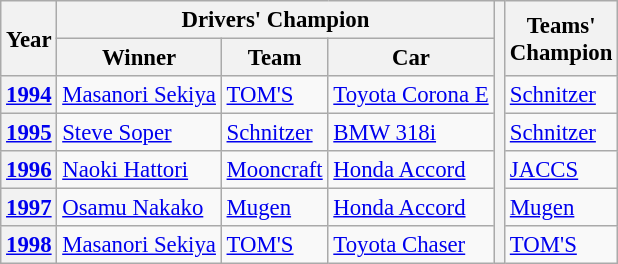<table class="wikitable" style="font-size: 95%;">
<tr>
<th rowspan="2">Year</th>
<th colspan="3">Drivers' Champion</th>
<th rowspan="7"></th>
<th rowspan="2">Teams'<br>Champion</th>
</tr>
<tr>
<th>Winner</th>
<th>Team</th>
<th>Car</th>
</tr>
<tr>
<th><a href='#'>1994</a></th>
<td> <a href='#'>Masanori Sekiya</a></td>
<td><a href='#'>TOM'S</a></td>
<td><a href='#'>Toyota Corona E</a></td>
<td><a href='#'>Schnitzer</a></td>
</tr>
<tr>
<th><a href='#'>1995</a></th>
<td> <a href='#'>Steve Soper</a></td>
<td><a href='#'>Schnitzer</a></td>
<td><a href='#'>BMW 318i</a></td>
<td><a href='#'>Schnitzer</a></td>
</tr>
<tr>
<th><a href='#'>1996</a></th>
<td> <a href='#'>Naoki Hattori</a></td>
<td><a href='#'>Mooncraft</a></td>
<td><a href='#'>Honda Accord</a></td>
<td><a href='#'>JACCS</a></td>
</tr>
<tr>
<th><a href='#'>1997</a></th>
<td> <a href='#'>Osamu Nakako</a></td>
<td><a href='#'>Mugen</a></td>
<td><a href='#'>Honda Accord</a></td>
<td><a href='#'>Mugen</a></td>
</tr>
<tr>
<th><a href='#'>1998</a></th>
<td> <a href='#'>Masanori Sekiya</a></td>
<td><a href='#'>TOM'S</a></td>
<td><a href='#'>Toyota Chaser</a></td>
<td><a href='#'>TOM'S</a></td>
</tr>
</table>
